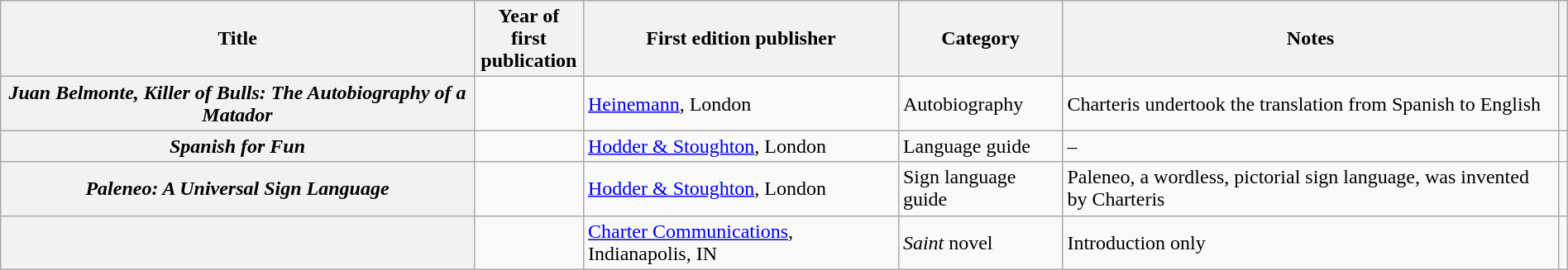<table class="wikitable plainrowheaders sortable" style="margin-right: 0;">
<tr>
<th scope="col">Title</th>
<th scope="col">Year of first<br>publication</th>
<th scope="col">First edition publisher</th>
<th scope="col">Category</th>
<th scope="col">Notes</th>
<th scope="col" class="unsortable"></th>
</tr>
<tr>
<th scope="row"><em>Juan Belmonte, Killer of Bulls: The Autobiography of a Matador</em></th>
<td></td>
<td><a href='#'>Heinemann</a>, London</td>
<td>Autobiography</td>
<td>Charteris undertook the translation from Spanish to English</td>
<td style="text-align: center;"></td>
</tr>
<tr>
<th scope="row"><em>Spanish for Fun</em></th>
<td></td>
<td><a href='#'>Hodder & Stoughton</a>, London</td>
<td>Language guide</td>
<td>–</td>
<td style="text-align: center;"></td>
</tr>
<tr>
<th scope="row"><em>Paleneo: A Universal Sign Language</em></th>
<td></td>
<td><a href='#'>Hodder & Stoughton</a>, London</td>
<td>Sign language guide</td>
<td>Paleneo, a wordless, pictorial sign language, was invented by Charteris</td>
<td style="text-align: center;"></td>
</tr>
<tr>
<th scope="row"></th>
<td></td>
<td><a href='#'>Charter Communications</a>, Indianapolis, IN</td>
<td><em>Saint</em> novel</td>
<td>Introduction only</td>
<td style="text-align: center;"></td>
</tr>
</table>
